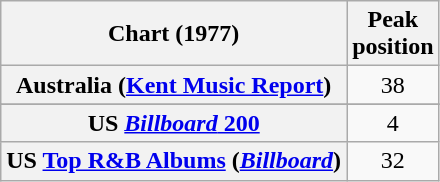<table class="wikitable sortable plainrowheaders" border="1" style="text-align:center">
<tr>
<th scope="col">Chart (1977)</th>
<th scope="col">Peak<br>position</th>
</tr>
<tr>
<th scope="row">Australia (<a href='#'>Kent Music Report</a>)</th>
<td>38</td>
</tr>
<tr>
</tr>
<tr>
<th scope="row">US <a href='#'><em>Billboard</em> 200</a></th>
<td>4</td>
</tr>
<tr>
<th scope="row">US <a href='#'>Top R&B Albums</a> (<em><a href='#'>Billboard</a></em>)</th>
<td>32</td>
</tr>
</table>
